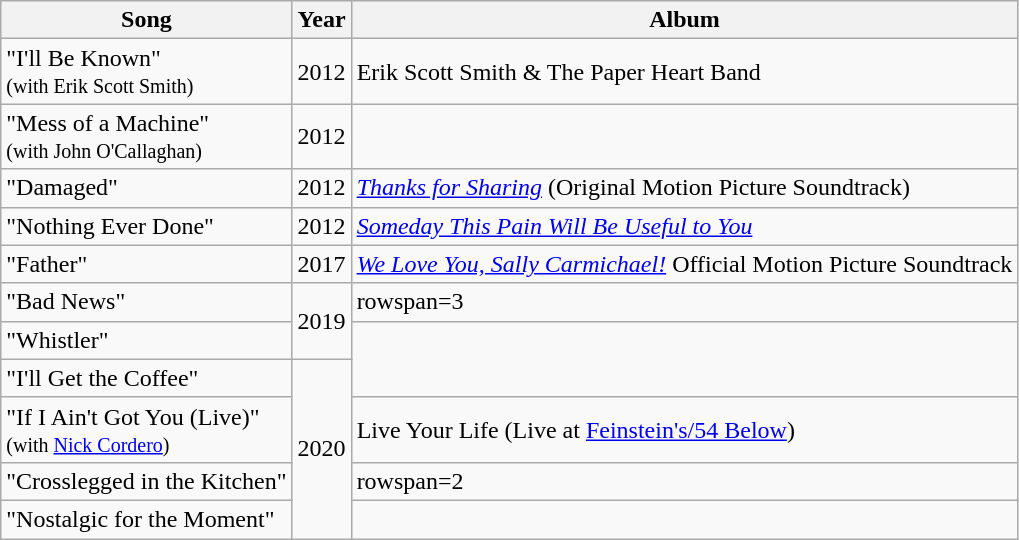<table class="wikitable">
<tr>
<th>Song</th>
<th>Year</th>
<th>Album</th>
</tr>
<tr>
<td>"I'll Be Known"<br><small>(with Erik Scott Smith)</small></td>
<td>2012</td>
<td>Erik Scott Smith & The Paper Heart Band</td>
</tr>
<tr>
<td>"Mess of a Machine"<br><small>(with John O'Callaghan)</small></td>
<td>2012</td>
<td></td>
</tr>
<tr>
<td>"Damaged"</td>
<td>2012</td>
<td><em><a href='#'>Thanks for Sharing</a></em> (Original Motion Picture Soundtrack)</td>
</tr>
<tr>
<td>"Nothing Ever Done"</td>
<td>2012</td>
<td><em><a href='#'>Someday This Pain Will Be Useful to You</a></em></td>
</tr>
<tr>
<td>"Father"</td>
<td>2017</td>
<td><em><a href='#'>We Love You, Sally Carmichael!</a></em> Official Motion Picture Soundtrack</td>
</tr>
<tr>
<td>"Bad News"</td>
<td rowspan="2">2019</td>
<td>rowspan=3 </td>
</tr>
<tr>
<td>"Whistler"</td>
</tr>
<tr>
<td>"I'll Get the Coffee"</td>
<td rowspan=4>2020</td>
</tr>
<tr>
<td>"If I Ain't Got You (Live)" <br><small>(with <a href='#'>Nick Cordero</a>)</small></td>
<td>Live Your Life (Live at <a href='#'>Feinstein's/54 Below</a>)</td>
</tr>
<tr>
<td>"Crosslegged in the Kitchen"</td>
<td>rowspan=2 </td>
</tr>
<tr>
<td>"Nostalgic for the Moment"</td>
</tr>
</table>
